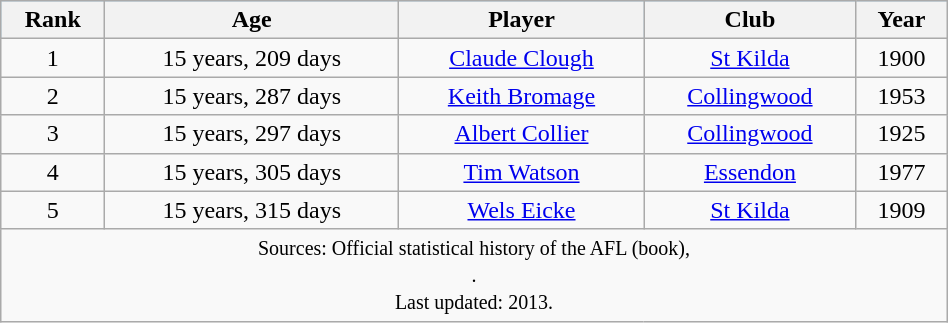<table class="wikitable" style="text-align:center; width:50%;">
<tr style="background:#87cefa;">
<th>Rank</th>
<th>Age</th>
<th>Player</th>
<th>Club</th>
<th>Year</th>
</tr>
<tr>
<td>1</td>
<td>15 years, 209 days</td>
<td><a href='#'>Claude Clough</a></td>
<td><a href='#'>St Kilda</a></td>
<td>1900</td>
</tr>
<tr>
<td>2</td>
<td>15 years, 287 days</td>
<td><a href='#'>Keith Bromage</a></td>
<td><a href='#'>Collingwood</a></td>
<td>1953</td>
</tr>
<tr>
<td>3</td>
<td>15 years, 297 days</td>
<td><a href='#'>Albert Collier</a></td>
<td><a href='#'>Collingwood</a></td>
<td>1925</td>
</tr>
<tr>
<td>4</td>
<td>15 years, 305 days</td>
<td><a href='#'>Tim Watson</a></td>
<td><a href='#'>Essendon</a></td>
<td>1977</td>
</tr>
<tr>
<td>5</td>
<td>15 years, 315 days</td>
<td><a href='#'>Wels Eicke</a></td>
<td><a href='#'>St Kilda</a></td>
<td>1909</td>
</tr>
<tr>
<td colspan=7><small>Sources: Official statistical history of the AFL (book), </small><br><small>.</small><br><small> Last updated: 2013.</small></td>
</tr>
</table>
